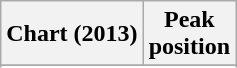<table class="wikitable sortable plainrowheaders" style="text-align:center">
<tr>
<th scope="col">Chart (2013)</th>
<th scope="col">Peak<br>position</th>
</tr>
<tr>
</tr>
<tr>
</tr>
</table>
